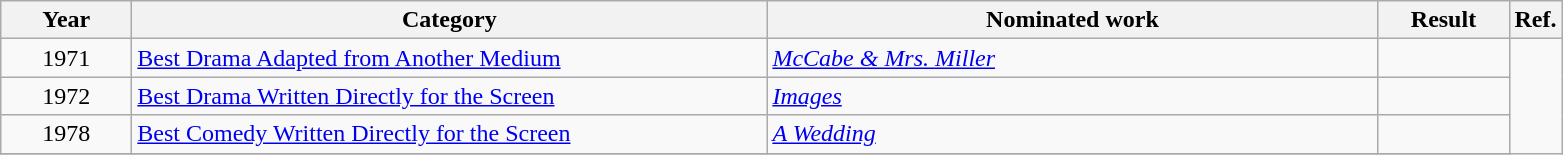<table class=wikitable>
<tr>
<th scope="col" style="width:5em;">Year</th>
<th scope="col" style="width:26em;">Category</th>
<th scope="col" style="width:25em;">Nominated work</th>
<th scope="col" style="width:5em;">Result</th>
<th>Ref.</th>
</tr>
<tr>
<td style="text-align:center;">1971</td>
<td><a href='#'>Best Drama Adapted from Another Medium</a></td>
<td><em><a href='#'>McCabe & Mrs. Miller</a></em></td>
<td></td>
<td rowspan=5></td>
</tr>
<tr>
<td style="text-align:center;">1972</td>
<td><a href='#'>Best Drama Written Directly for the Screen</a></td>
<td><em><a href='#'>Images</a></em></td>
<td></td>
</tr>
<tr>
<td style="text-align:center;">1978</td>
<td><a href='#'>Best Comedy Written Directly for the Screen</a></td>
<td><em><a href='#'>A Wedding</a></em></td>
<td></td>
</tr>
<tr>
</tr>
</table>
